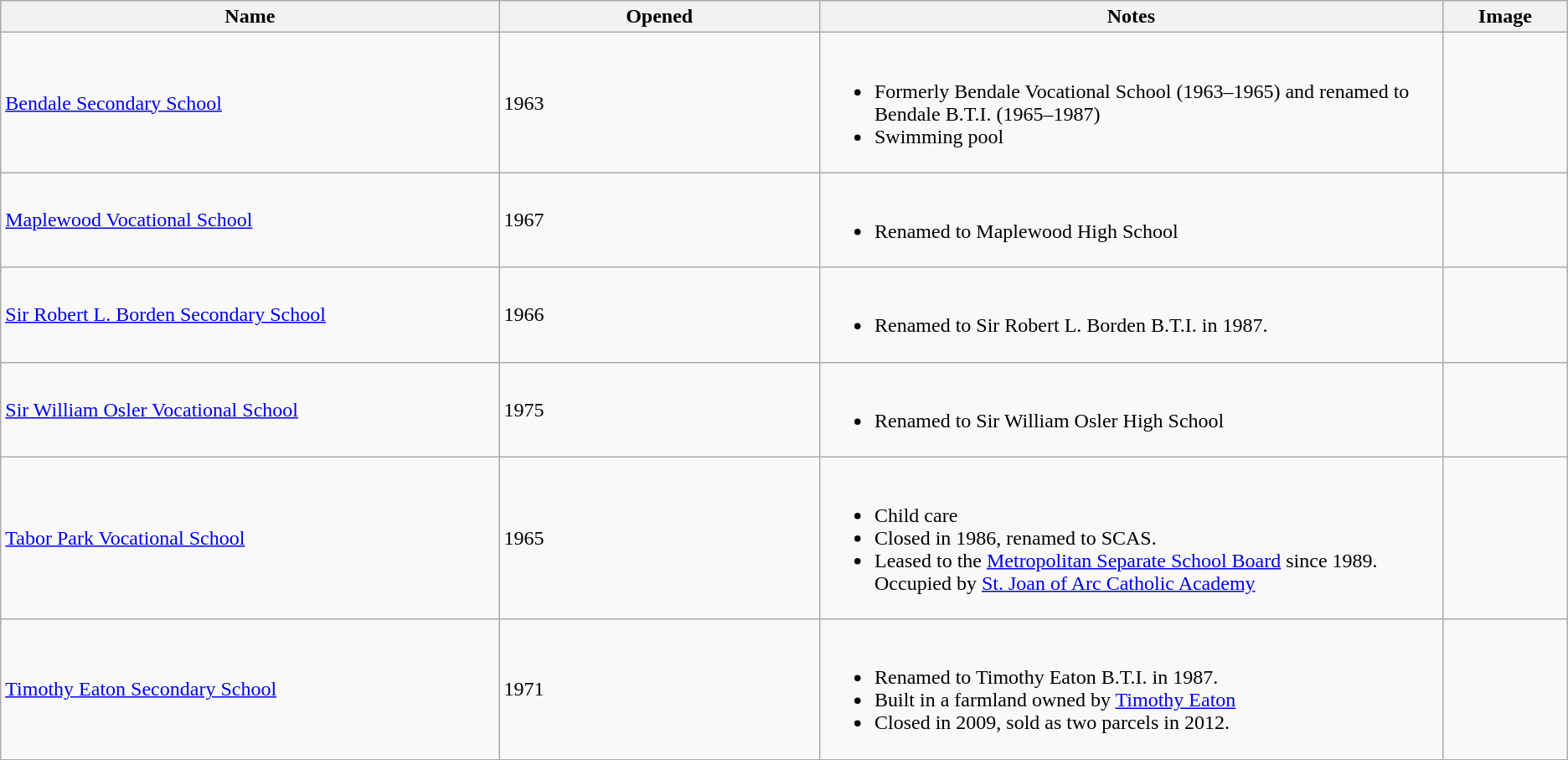<table class="wikitable sortable">
<tr>
<th width=28%>Name</th>
<th width=18%>Opened</th>
<th width=35%>Notes</th>
<th width=7%>Image</th>
</tr>
<tr>
<td><a href='#'>Bendale Secondary School</a></td>
<td>1963</td>
<td><br><ul><li>Formerly Bendale Vocational School (1963–1965) and renamed to Bendale B.T.I. (1965–1987)</li><li>Swimming pool</li></ul></td>
<td></td>
</tr>
<tr>
<td><a href='#'>Maplewood Vocational School</a></td>
<td>1967</td>
<td><br><ul><li>Renamed to Maplewood High School</li></ul></td>
<td></td>
</tr>
<tr>
<td><a href='#'>Sir Robert L. Borden Secondary School</a></td>
<td>1966</td>
<td><br><ul><li>Renamed to Sir Robert L. Borden B.T.I. in 1987.</li></ul></td>
<td></td>
</tr>
<tr>
<td><a href='#'>Sir William Osler Vocational School</a></td>
<td>1975</td>
<td><br><ul><li>Renamed to Sir William Osler High School</li></ul></td>
<td></td>
</tr>
<tr>
<td><a href='#'>Tabor Park Vocational School</a></td>
<td>1965</td>
<td><br><ul><li>Child care</li><li>Closed in 1986, renamed to SCAS.</li><li>Leased to the <a href='#'>Metropolitan Separate School Board</a> since 1989. Occupied by <a href='#'>St. Joan of Arc Catholic Academy</a></li></ul></td>
<td></td>
</tr>
<tr>
<td><a href='#'>Timothy Eaton Secondary School</a></td>
<td>1971</td>
<td><br><ul><li>Renamed to Timothy Eaton B.T.I. in 1987.</li><li>Built in a farmland owned by <a href='#'>Timothy Eaton</a></li><li>Closed in 2009, sold as two parcels in 2012.</li></ul></td>
<td></td>
</tr>
</table>
